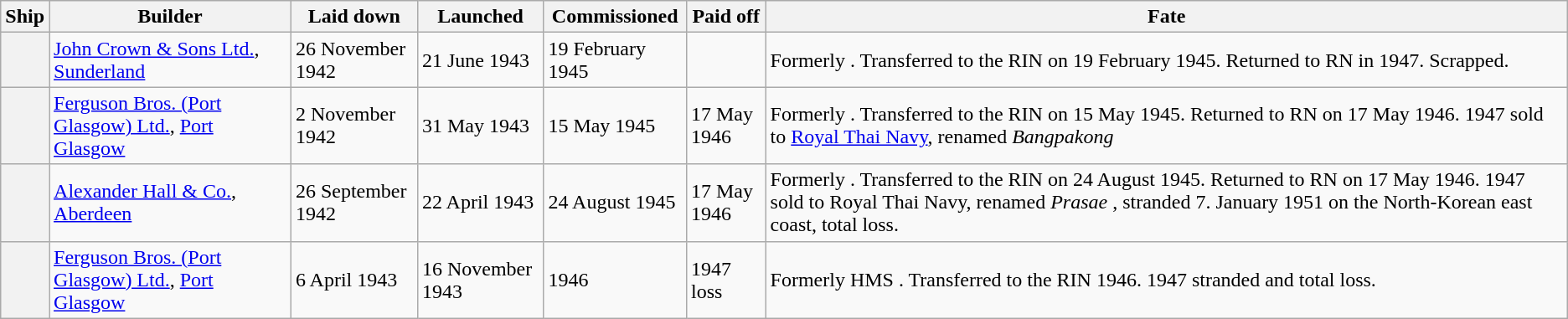<table class="wikitable plainrowheaders">
<tr>
<th scope="col">Ship</th>
<th scope="col">Builder</th>
<th scope="col">Laid down</th>
<th scope="col">Launched</th>
<th scope="col">Commissioned</th>
<th scope="col">Paid off</th>
<th scope="col">Fate</th>
</tr>
<tr>
<th scope="row"></th>
<td><a href='#'>John Crown & Sons Ltd.</a>, <a href='#'>Sunderland</a></td>
<td>26 November 1942</td>
<td>21 June 1943</td>
<td>19 February 1945</td>
<td></td>
<td>Formerly . Transferred to the RIN on 19 February 1945. Returned to RN in 1947. Scrapped.</td>
</tr>
<tr>
<th scope="row"></th>
<td><a href='#'>Ferguson Bros. (Port Glasgow) Ltd.</a>, <a href='#'>Port Glasgow</a></td>
<td>2 November 1942</td>
<td>31 May 1943</td>
<td>15 May 1945</td>
<td>17 May 1946</td>
<td>Formerly . Transferred to the RIN on 15 May 1945. Returned to RN on 17 May 1946. 1947 sold to <a href='#'>Royal Thai Navy</a>, renamed <em>Bangpakong</em></td>
</tr>
<tr>
<th scope="row"></th>
<td><a href='#'>Alexander Hall & Co.</a>, <a href='#'>Aberdeen</a></td>
<td>26 September 1942</td>
<td>22 April 1943</td>
<td>24 August 1945</td>
<td>17 May 1946</td>
<td>Formerly . Transferred to the RIN on 24 August 1945. Returned to RN on 17 May 1946. 1947 sold to Royal Thai Navy, renamed <em>Prasae </em>, stranded 7. January 1951 on the North-Korean east coast, total loss.</td>
</tr>
<tr>
<th scope="row"></th>
<td><a href='#'>Ferguson Bros. (Port Glasgow) Ltd.</a>, <a href='#'>Port Glasgow</a></td>
<td>6 April 1943</td>
<td>16 November 1943</td>
<td>1946</td>
<td>1947 loss</td>
<td>Formerly HMS . Transferred to the RIN 1946. 1947 stranded and total loss.</td>
</tr>
</table>
